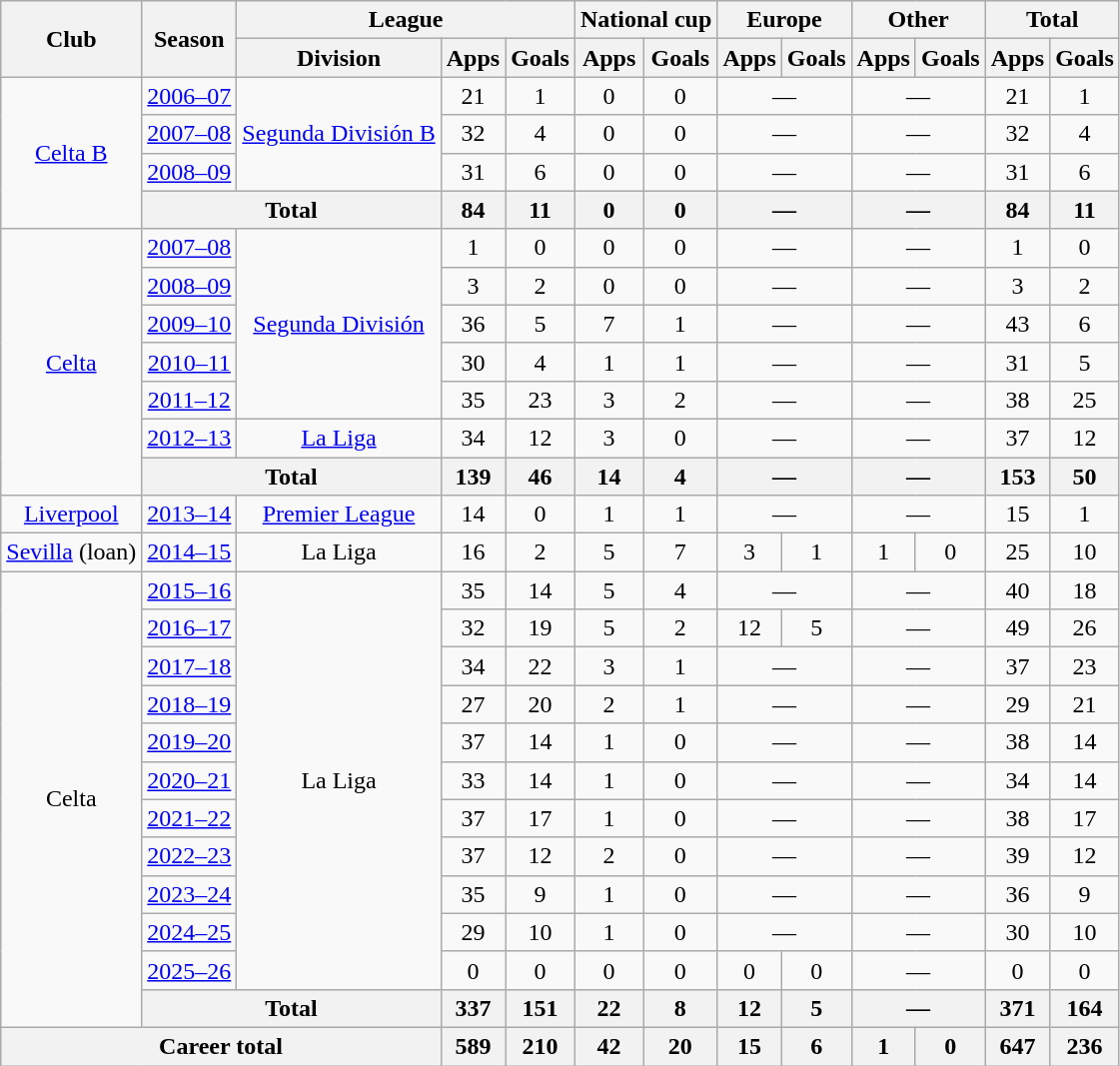<table class="wikitable" style="text-align:center">
<tr>
<th rowspan="2">Club</th>
<th rowspan="2">Season</th>
<th colspan="3">League</th>
<th colspan="2">National cup</th>
<th colspan="2">Europe</th>
<th colspan="2">Other</th>
<th colspan="2">Total</th>
</tr>
<tr>
<th>Division</th>
<th>Apps</th>
<th>Goals</th>
<th>Apps</th>
<th>Goals</th>
<th>Apps</th>
<th>Goals</th>
<th>Apps</th>
<th>Goals</th>
<th>Apps</th>
<th>Goals</th>
</tr>
<tr>
<td rowspan="4"><a href='#'>Celta B</a></td>
<td><a href='#'>2006–07</a></td>
<td rowspan="3"><a href='#'>Segunda División B</a></td>
<td>21</td>
<td>1</td>
<td>0</td>
<td>0</td>
<td colspan="2">—</td>
<td colspan="2">—</td>
<td>21</td>
<td>1</td>
</tr>
<tr>
<td><a href='#'>2007–08</a></td>
<td>32</td>
<td>4</td>
<td>0</td>
<td>0</td>
<td colspan="2">—</td>
<td colspan="2">—</td>
<td>32</td>
<td>4</td>
</tr>
<tr>
<td><a href='#'>2008–09</a></td>
<td>31</td>
<td>6</td>
<td>0</td>
<td>0</td>
<td colspan="2">—</td>
<td colspan="2">—</td>
<td>31</td>
<td>6</td>
</tr>
<tr>
<th colspan="2">Total</th>
<th>84</th>
<th>11</th>
<th>0</th>
<th>0</th>
<th colspan="2">—</th>
<th colspan="2">—</th>
<th>84</th>
<th>11</th>
</tr>
<tr>
<td rowspan="7"><a href='#'>Celta</a></td>
<td><a href='#'>2007–08</a></td>
<td rowspan="5"><a href='#'>Segunda División</a></td>
<td>1</td>
<td>0</td>
<td>0</td>
<td>0</td>
<td colspan="2">—</td>
<td colspan="2">—</td>
<td>1</td>
<td>0</td>
</tr>
<tr>
<td><a href='#'>2008–09</a></td>
<td>3</td>
<td>2</td>
<td>0</td>
<td>0</td>
<td colspan="2">—</td>
<td colspan="2">—</td>
<td>3</td>
<td>2</td>
</tr>
<tr>
<td><a href='#'>2009–10</a></td>
<td>36</td>
<td>5</td>
<td>7</td>
<td>1</td>
<td colspan="2">—</td>
<td colspan="2">—</td>
<td>43</td>
<td>6</td>
</tr>
<tr>
<td><a href='#'>2010–11</a></td>
<td>30</td>
<td>4</td>
<td>1</td>
<td>1</td>
<td colspan="2">—</td>
<td colspan="2">—</td>
<td>31</td>
<td>5</td>
</tr>
<tr>
<td><a href='#'>2011–12</a></td>
<td>35</td>
<td>23</td>
<td>3</td>
<td>2</td>
<td colspan="2">—</td>
<td colspan="2">—</td>
<td>38</td>
<td>25</td>
</tr>
<tr>
<td><a href='#'>2012–13</a></td>
<td><a href='#'>La Liga</a></td>
<td>34</td>
<td>12</td>
<td>3</td>
<td>0</td>
<td colspan="2">—</td>
<td colspan="2">—</td>
<td>37</td>
<td>12</td>
</tr>
<tr>
<th colspan="2">Total</th>
<th>139</th>
<th>46</th>
<th>14</th>
<th>4</th>
<th colspan="2">—</th>
<th colspan="2">—</th>
<th>153</th>
<th>50</th>
</tr>
<tr>
<td><a href='#'>Liverpool</a></td>
<td><a href='#'>2013–14</a></td>
<td><a href='#'>Premier League</a></td>
<td>14</td>
<td>0</td>
<td>1</td>
<td>1</td>
<td colspan="2">—</td>
<td colspan="2">—</td>
<td>15</td>
<td>1</td>
</tr>
<tr>
<td><a href='#'>Sevilla</a> (loan)</td>
<td><a href='#'>2014–15</a></td>
<td>La Liga</td>
<td>16</td>
<td>2</td>
<td>5</td>
<td>7</td>
<td>3</td>
<td>1</td>
<td>1</td>
<td>0</td>
<td>25</td>
<td>10</td>
</tr>
<tr>
<td rowspan="12">Celta</td>
<td><a href='#'>2015–16</a></td>
<td rowspan="11">La Liga</td>
<td>35</td>
<td>14</td>
<td>5</td>
<td>4</td>
<td colspan="2">—</td>
<td colspan="2">—</td>
<td>40</td>
<td>18</td>
</tr>
<tr>
<td><a href='#'>2016–17</a></td>
<td>32</td>
<td>19</td>
<td>5</td>
<td>2</td>
<td>12</td>
<td>5</td>
<td colspan="2">—</td>
<td>49</td>
<td>26</td>
</tr>
<tr>
<td><a href='#'>2017–18</a></td>
<td>34</td>
<td>22</td>
<td>3</td>
<td>1</td>
<td colspan="2">—</td>
<td colspan="2">—</td>
<td>37</td>
<td>23</td>
</tr>
<tr>
<td><a href='#'>2018–19</a></td>
<td>27</td>
<td>20</td>
<td>2</td>
<td>1</td>
<td colspan="2">—</td>
<td colspan="2">—</td>
<td>29</td>
<td>21</td>
</tr>
<tr>
<td><a href='#'>2019–20</a></td>
<td>37</td>
<td>14</td>
<td>1</td>
<td>0</td>
<td colspan="2">—</td>
<td colspan="2">—</td>
<td>38</td>
<td>14</td>
</tr>
<tr>
<td><a href='#'>2020–21</a></td>
<td>33</td>
<td>14</td>
<td>1</td>
<td>0</td>
<td colspan="2">—</td>
<td colspan="2">—</td>
<td>34</td>
<td>14</td>
</tr>
<tr>
<td><a href='#'>2021–22</a></td>
<td>37</td>
<td>17</td>
<td>1</td>
<td>0</td>
<td colspan="2">—</td>
<td colspan="2">—</td>
<td>38</td>
<td>17</td>
</tr>
<tr>
<td><a href='#'>2022–23</a></td>
<td>37</td>
<td>12</td>
<td>2</td>
<td>0</td>
<td colspan="2">—</td>
<td colspan="2">—</td>
<td>39</td>
<td>12</td>
</tr>
<tr>
<td><a href='#'>2023–24</a></td>
<td>35</td>
<td>9</td>
<td>1</td>
<td>0</td>
<td colspan="2">—</td>
<td colspan="2">—</td>
<td>36</td>
<td>9</td>
</tr>
<tr>
<td><a href='#'>2024–25</a></td>
<td>29</td>
<td>10</td>
<td>1</td>
<td>0</td>
<td colspan="2">—</td>
<td colspan="2">—</td>
<td>30</td>
<td>10</td>
</tr>
<tr>
<td><a href='#'>2025–26</a></td>
<td>0</td>
<td>0</td>
<td>0</td>
<td>0</td>
<td>0</td>
<td>0</td>
<td colspan="2">—</td>
<td>0</td>
<td>0</td>
</tr>
<tr>
<th colspan="2">Total</th>
<th>337</th>
<th>151</th>
<th>22</th>
<th>8</th>
<th>12</th>
<th>5</th>
<th colspan="2">—</th>
<th>371</th>
<th>164</th>
</tr>
<tr>
<th colspan="3">Career total</th>
<th>589</th>
<th>210</th>
<th>42</th>
<th>20</th>
<th>15</th>
<th>6</th>
<th>1</th>
<th>0</th>
<th>647</th>
<th>236</th>
</tr>
</table>
